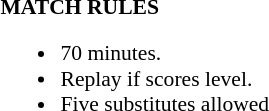<table width=100% style="font-size: 90%">
<tr>
<td><br><strong>MATCH RULES</strong><ul><li>70 minutes.</li><li>Replay if scores level.</li><li>Five substitutes allowed</li></ul></td>
</tr>
</table>
